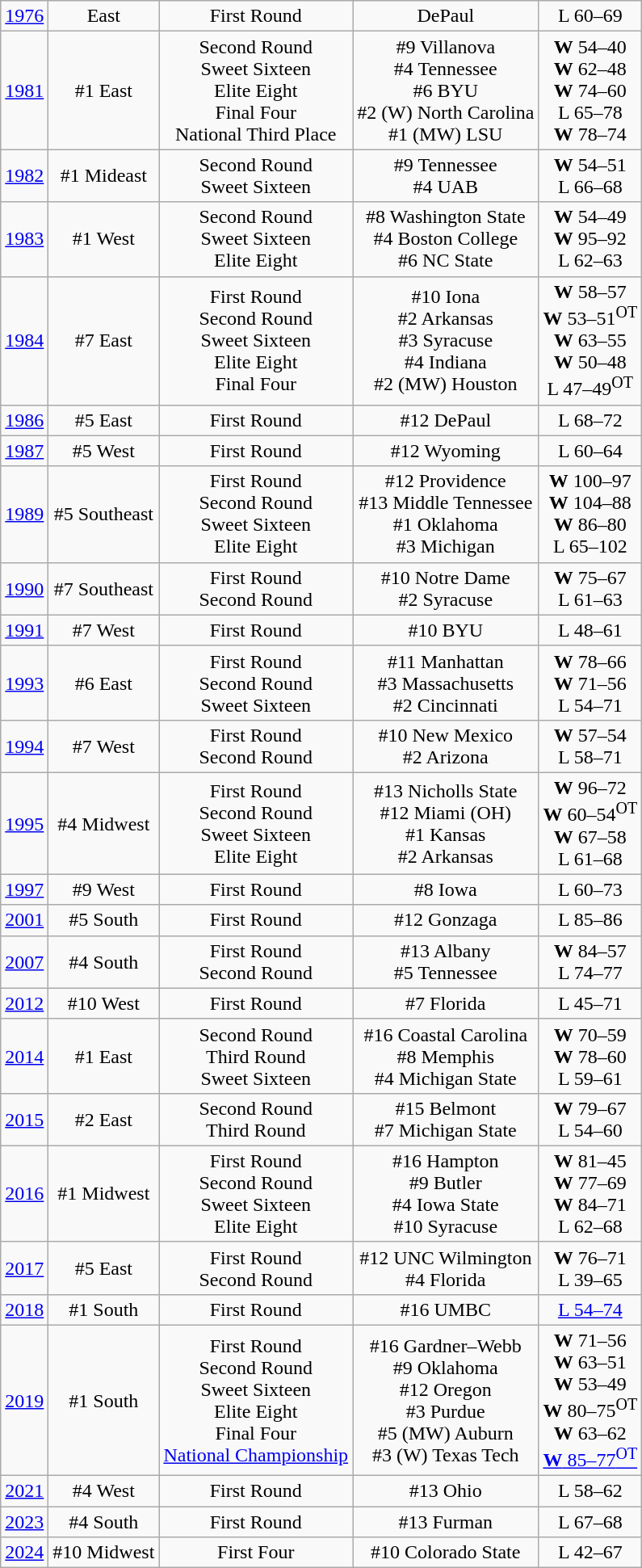<table class="wikitable">
<tr style="text-align:center;">
<td><a href='#'>1976</a></td>
<td>East</td>
<td>First Round</td>
<td>DePaul</td>
<td>L 60–69</td>
</tr>
<tr style="text-align:center;">
<td><a href='#'>1981</a></td>
<td>#1 East</td>
<td>Second Round<br>Sweet Sixteen<br>Elite Eight<br>Final Four<br>National Third Place</td>
<td>#9 Villanova<br>#4 Tennessee<br>#6 BYU<br>#2 (W) North Carolina<br>#1 (MW) LSU</td>
<td><strong>W</strong> 54–40<br><strong>W</strong> 62–48<br><strong>W</strong> 74–60<br>L 65–78<br><strong>W</strong> 78–74</td>
</tr>
<tr style="text-align:center;">
<td><a href='#'>1982</a></td>
<td>#1 Mideast</td>
<td>Second Round<br>Sweet Sixteen</td>
<td>#9 Tennessee<br>#4 UAB</td>
<td><strong>W</strong> 54–51<br>L 66–68</td>
</tr>
<tr style="text-align:center;">
<td><a href='#'>1983</a></td>
<td>#1 West</td>
<td>Second Round<br>Sweet Sixteen<br>Elite Eight</td>
<td>#8 Washington State<br>#4 Boston College<br>#6 NC State</td>
<td><strong>W</strong> 54–49<br><strong>W</strong> 95–92<br>L 62–63</td>
</tr>
<tr style="text-align:center;">
<td><a href='#'>1984</a></td>
<td>#7 East</td>
<td>First Round<br>Second Round<br>Sweet Sixteen<br>Elite Eight<br>Final Four</td>
<td>#10 Iona<br>#2 Arkansas<br>#3 Syracuse<br>#4 Indiana<br>#2 (MW) Houston</td>
<td><strong>W</strong> 58–57<br><strong>W</strong> 53–51<sup>OT</sup><br><strong>W</strong> 63–55<br><strong>W</strong> 50–48<br>L 47–49<sup>OT</sup></td>
</tr>
<tr style="text-align:center;">
<td><a href='#'>1986</a></td>
<td>#5 East</td>
<td>First Round</td>
<td>#12 DePaul</td>
<td>L 68–72</td>
</tr>
<tr style="text-align:center;">
<td><a href='#'>1987</a></td>
<td>#5 West</td>
<td>First Round</td>
<td>#12 Wyoming</td>
<td>L 60–64</td>
</tr>
<tr style="text-align:center;">
<td><a href='#'>1989</a></td>
<td>#5 Southeast</td>
<td>First Round<br>Second Round<br>Sweet Sixteen<br>Elite Eight</td>
<td>#12 Providence<br>#13 Middle Tennessee<br>#1 Oklahoma<br>#3 Michigan</td>
<td><strong>W</strong> 100–97<br><strong>W</strong> 104–88<br><strong>W</strong> 86–80<br>L 65–102</td>
</tr>
<tr style="text-align:center;">
<td><a href='#'>1990</a></td>
<td>#7 Southeast</td>
<td>First Round<br>Second Round</td>
<td>#10 Notre Dame<br>#2 Syracuse</td>
<td><strong>W</strong> 75–67<br>L 61–63</td>
</tr>
<tr style="text-align:center;">
<td><a href='#'>1991</a></td>
<td>#7 West</td>
<td>First Round</td>
<td>#10 BYU</td>
<td>L 48–61</td>
</tr>
<tr style="text-align:center;">
<td><a href='#'>1993</a></td>
<td>#6 East</td>
<td>First Round<br>Second Round<br>Sweet Sixteen</td>
<td>#11 Manhattan<br>#3 Massachusetts<br>#2 Cincinnati</td>
<td><strong>W</strong> 78–66<br><strong>W</strong> 71–56<br>L 54–71</td>
</tr>
<tr style="text-align:center;">
<td><a href='#'>1994</a></td>
<td>#7 West</td>
<td>First Round<br>Second Round</td>
<td>#10 New Mexico<br>#2 Arizona</td>
<td><strong>W</strong> 57–54<br>L 58–71</td>
</tr>
<tr style="text-align:center;">
<td><a href='#'>1995</a></td>
<td>#4 Midwest</td>
<td>First Round<br>Second Round<br>Sweet Sixteen<br>Elite Eight</td>
<td>#13 Nicholls State<br>#12 Miami (OH)<br>#1 Kansas<br>#2 Arkansas</td>
<td><strong>W</strong> 96–72<br><strong>W</strong> 60–54<sup>OT</sup><br><strong>W</strong> 67–58<br>L 61–68</td>
</tr>
<tr style="text-align:center;">
<td><a href='#'>1997</a></td>
<td>#9 West</td>
<td>First Round</td>
<td>#8 Iowa</td>
<td>L 60–73</td>
</tr>
<tr style="text-align:center;">
<td><a href='#'>2001</a></td>
<td>#5 South</td>
<td>First Round</td>
<td>#12 Gonzaga</td>
<td>L 85–86</td>
</tr>
<tr style="text-align:center;">
<td><a href='#'>2007</a></td>
<td>#4 South</td>
<td>First Round<br>Second Round</td>
<td>#13 Albany<br>#5 Tennessee</td>
<td><strong>W</strong> 84–57<br>L 74–77</td>
</tr>
<tr style="text-align:center;">
<td><a href='#'>2012</a></td>
<td>#10 West</td>
<td>First Round</td>
<td>#7 Florida</td>
<td>L 45–71</td>
</tr>
<tr style="text-align:center;">
<td><a href='#'>2014</a></td>
<td>#1 East</td>
<td>Second Round<br>Third Round<br>Sweet Sixteen</td>
<td>#16 Coastal Carolina<br>#8 Memphis<br>#4 Michigan State</td>
<td><strong>W</strong> 70–59<br><strong>W</strong> 78–60<br>L 59–61</td>
</tr>
<tr style="text-align:center;">
<td><a href='#'>2015</a></td>
<td>#2 East</td>
<td>Second Round<br>Third Round</td>
<td>#15 Belmont<br>#7 Michigan State</td>
<td><strong>W</strong> 79–67<br> L 54–60</td>
</tr>
<tr style="text-align:center;">
<td><a href='#'>2016</a></td>
<td>#1 Midwest</td>
<td>First Round<br>Second Round<br>Sweet Sixteen<br>Elite Eight</td>
<td>#16 Hampton<br>#9 Butler<br>#4 Iowa State<br>#10 Syracuse</td>
<td><strong>W</strong> 81–45<br> <strong>W</strong> 77–69<br><strong>W</strong> 84–71<br>L 62–68</td>
</tr>
<tr style="text-align:center;">
<td><a href='#'>2017</a></td>
<td>#5 East</td>
<td>First Round<br>Second Round</td>
<td>#12 UNC Wilmington<br>#4 Florida</td>
<td><strong>W</strong> 76–71<br>L 39–65</td>
</tr>
<tr style="text-align:center;">
<td><a href='#'>2018</a></td>
<td>#1 South</td>
<td>First Round</td>
<td>#16 UMBC</td>
<td><a href='#'>L 54–74</a></td>
</tr>
<tr style="text-align:center;">
<td><a href='#'>2019</a></td>
<td>#1 South</td>
<td>First Round<br>Second Round<br>Sweet Sixteen<br>Elite Eight<br>Final Four<br><a href='#'>National Championship</a></td>
<td>#16 Gardner–Webb<br>#9 Oklahoma<br>#12 Oregon <br>#3 Purdue<br>#5 (MW) Auburn<br>#3 (W) Texas Tech</td>
<td><strong>W</strong> 71–56<br><strong>W</strong> 63–51<br> <strong>W</strong> 53–49<br> <strong>W</strong> 80–75<sup>OT</sup><br><strong>W</strong> 63–62<br> <a href='#'><strong>W</strong> 85–77<sup>OT</sup></a></td>
</tr>
<tr style="text-align:center;">
<td><a href='#'>2021</a></td>
<td>#4 West</td>
<td>First Round</td>
<td>#13 Ohio</td>
<td>L 58–62</td>
</tr>
<tr style="text-align:center;">
<td><a href='#'>2023</a></td>
<td>#4 South</td>
<td>First Round</td>
<td>#13 Furman</td>
<td>L 67–68</td>
</tr>
<tr style="text-align:center;">
<td><a href='#'>2024</a></td>
<td>#10 Midwest</td>
<td>First Four</td>
<td>#10 Colorado State</td>
<td>L 42–67</td>
</tr>
</table>
